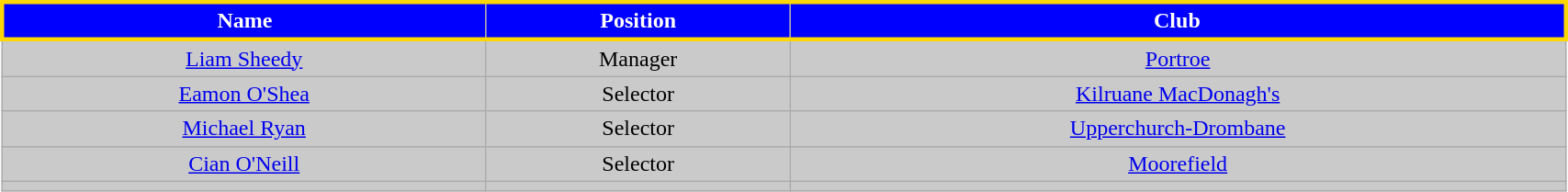<table class="wikitable" style="width:90%;">
<tr style="text-align:center;background:blue;color:white;border:3px solid gold;">
<td><strong>Name</strong></td>
<td><strong>Position</strong></td>
<td><strong>Club</strong></td>
</tr>
<tr style="background:#cacaca;">
<td align=center><a href='#'>Liam Sheedy</a></td>
<td align=center>Manager</td>
<td align=center><a href='#'>Portroe</a></td>
</tr>
<tr style="background:#cacaca;">
<td align=center><a href='#'>Eamon O'Shea</a></td>
<td align=center>Selector</td>
<td align=center><a href='#'>Kilruane MacDonagh's</a></td>
</tr>
<tr style="background:#cacaca;">
<td align=center><a href='#'>Michael Ryan</a></td>
<td align=center>Selector</td>
<td align=center><a href='#'>Upperchurch-Drombane</a></td>
</tr>
<tr style="background:#cacaca;">
<td align=center><a href='#'>Cian O'Neill</a></td>
<td align=center>Selector</td>
<td align=center><a href='#'>Moorefield</a></td>
</tr>
<tr style="background:#cacaca;">
<td align=center></td>
<td align=center></td>
<td align=center></td>
</tr>
</table>
